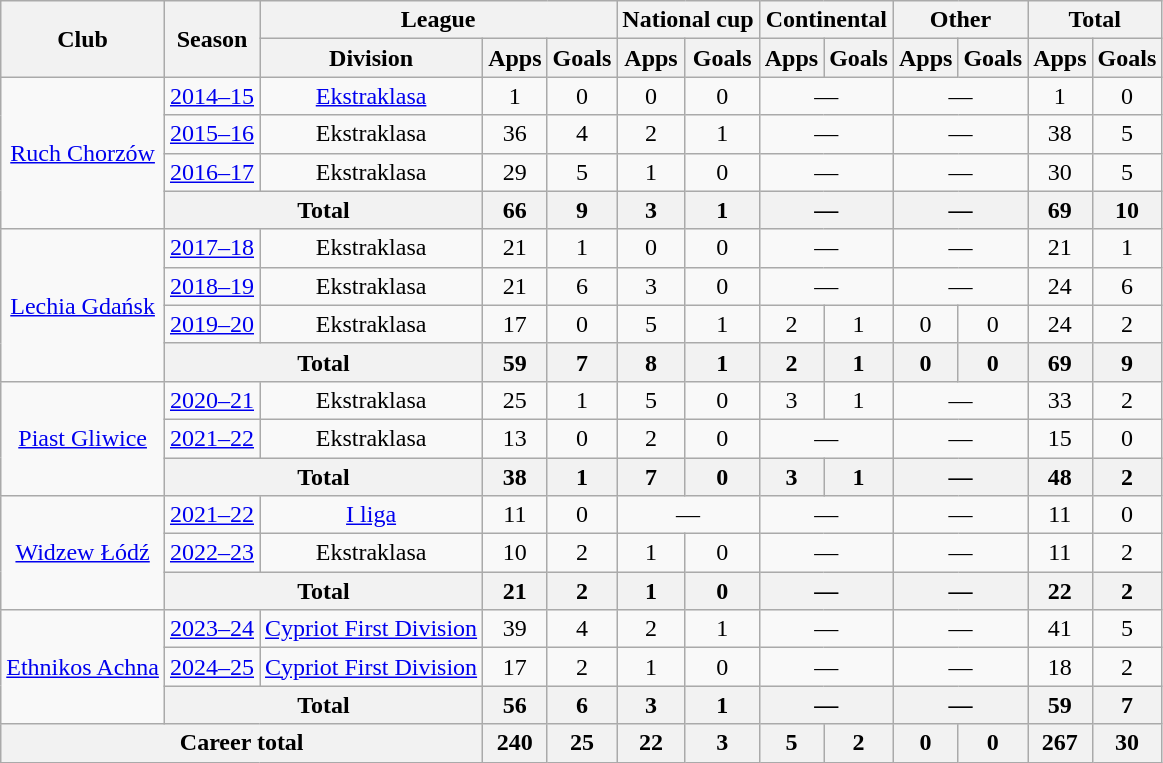<table class="wikitable" style="text-align: center;">
<tr>
<th rowspan="2">Club</th>
<th rowspan="2">Season</th>
<th colspan="3">League</th>
<th colspan="2">National cup</th>
<th colspan="2">Continental</th>
<th colspan="2">Other</th>
<th colspan="2">Total</th>
</tr>
<tr>
<th>Division</th>
<th>Apps</th>
<th>Goals</th>
<th>Apps</th>
<th>Goals</th>
<th>Apps</th>
<th>Goals</th>
<th>Apps</th>
<th>Goals</th>
<th>Apps</th>
<th>Goals</th>
</tr>
<tr>
<td rowspan="4"><a href='#'>Ruch Chorzów</a></td>
<td><a href='#'>2014–15</a></td>
<td><a href='#'>Ekstraklasa</a></td>
<td>1</td>
<td>0</td>
<td>0</td>
<td>0</td>
<td colspan="2">—</td>
<td colspan="2">—</td>
<td>1</td>
<td>0</td>
</tr>
<tr>
<td><a href='#'>2015–16</a></td>
<td>Ekstraklasa</td>
<td>36</td>
<td>4</td>
<td>2</td>
<td>1</td>
<td colspan="2">—</td>
<td colspan="2">—</td>
<td>38</td>
<td>5</td>
</tr>
<tr>
<td><a href='#'>2016–17</a></td>
<td>Ekstraklasa</td>
<td>29</td>
<td>5</td>
<td>1</td>
<td>0</td>
<td colspan="2">—</td>
<td colspan="2">—</td>
<td>30</td>
<td>5</td>
</tr>
<tr>
<th colspan="2">Total</th>
<th>66</th>
<th>9</th>
<th>3</th>
<th>1</th>
<th colspan="2">—</th>
<th colspan="2">—</th>
<th>69</th>
<th>10</th>
</tr>
<tr>
<td rowspan="4"><a href='#'>Lechia Gdańsk</a></td>
<td><a href='#'>2017–18</a></td>
<td>Ekstraklasa</td>
<td>21</td>
<td>1</td>
<td>0</td>
<td>0</td>
<td colspan="2">—</td>
<td colspan="2">—</td>
<td>21</td>
<td>1</td>
</tr>
<tr>
<td><a href='#'>2018–19</a></td>
<td>Ekstraklasa</td>
<td>21</td>
<td>6</td>
<td>3</td>
<td>0</td>
<td colspan="2">—</td>
<td colspan="2">—</td>
<td>24</td>
<td>6</td>
</tr>
<tr>
<td><a href='#'>2019–20</a></td>
<td>Ekstraklasa</td>
<td>17</td>
<td>0</td>
<td>5</td>
<td>1</td>
<td>2</td>
<td>1</td>
<td>0</td>
<td>0</td>
<td>24</td>
<td>2</td>
</tr>
<tr>
<th colspan="2">Total</th>
<th>59</th>
<th>7</th>
<th>8</th>
<th>1</th>
<th>2</th>
<th>1</th>
<th>0</th>
<th>0</th>
<th>69</th>
<th>9</th>
</tr>
<tr>
<td rowspan="3"><a href='#'>Piast Gliwice</a></td>
<td><a href='#'>2020–21</a></td>
<td>Ekstraklasa</td>
<td>25</td>
<td>1</td>
<td>5</td>
<td>0</td>
<td>3</td>
<td>1</td>
<td colspan="2">—</td>
<td>33</td>
<td>2</td>
</tr>
<tr>
<td><a href='#'>2021–22</a></td>
<td>Ekstraklasa</td>
<td>13</td>
<td>0</td>
<td>2</td>
<td>0</td>
<td colspan="2">—</td>
<td colspan="2">—</td>
<td>15</td>
<td>0</td>
</tr>
<tr>
<th colspan="2">Total</th>
<th>38</th>
<th>1</th>
<th>7</th>
<th>0</th>
<th>3</th>
<th>1</th>
<th colspan="2">—</th>
<th>48</th>
<th>2</th>
</tr>
<tr>
<td rowspan="3"><a href='#'>Widzew Łódź</a></td>
<td><a href='#'>2021–22</a></td>
<td><a href='#'>I liga</a></td>
<td>11</td>
<td>0</td>
<td colspan="2">—</td>
<td colspan="2">—</td>
<td colspan="2">—</td>
<td>11</td>
<td>0</td>
</tr>
<tr>
<td><a href='#'>2022–23</a></td>
<td>Ekstraklasa</td>
<td>10</td>
<td>2</td>
<td>1</td>
<td>0</td>
<td colspan="2">—</td>
<td colspan="2">—</td>
<td>11</td>
<td>2</td>
</tr>
<tr>
<th colspan="2">Total</th>
<th>21</th>
<th>2</th>
<th>1</th>
<th>0</th>
<th colspan="2">—</th>
<th colspan="2">—</th>
<th>22</th>
<th>2</th>
</tr>
<tr>
<td rowspan="3"><a href='#'>Ethnikos Achna</a></td>
<td><a href='#'>2023–24</a></td>
<td><a href='#'>Cypriot First Division</a></td>
<td>39</td>
<td>4</td>
<td>2</td>
<td>1</td>
<td colspan="2">—</td>
<td colspan="2">—</td>
<td>41</td>
<td>5</td>
</tr>
<tr>
<td><a href='#'>2024–25</a></td>
<td><a href='#'>Cypriot First Division</a></td>
<td>17</td>
<td>2</td>
<td>1</td>
<td>0</td>
<td colspan="2">—</td>
<td colspan="2">—</td>
<td>18</td>
<td>2</td>
</tr>
<tr>
<th colspan="2">Total</th>
<th>56</th>
<th>6</th>
<th>3</th>
<th>1</th>
<th colspan="2">—</th>
<th colspan="2">—</th>
<th>59</th>
<th>7</th>
</tr>
<tr>
<th colspan="3">Career total</th>
<th>240</th>
<th>25</th>
<th>22</th>
<th>3</th>
<th>5</th>
<th>2</th>
<th>0</th>
<th>0</th>
<th>267</th>
<th>30</th>
</tr>
</table>
